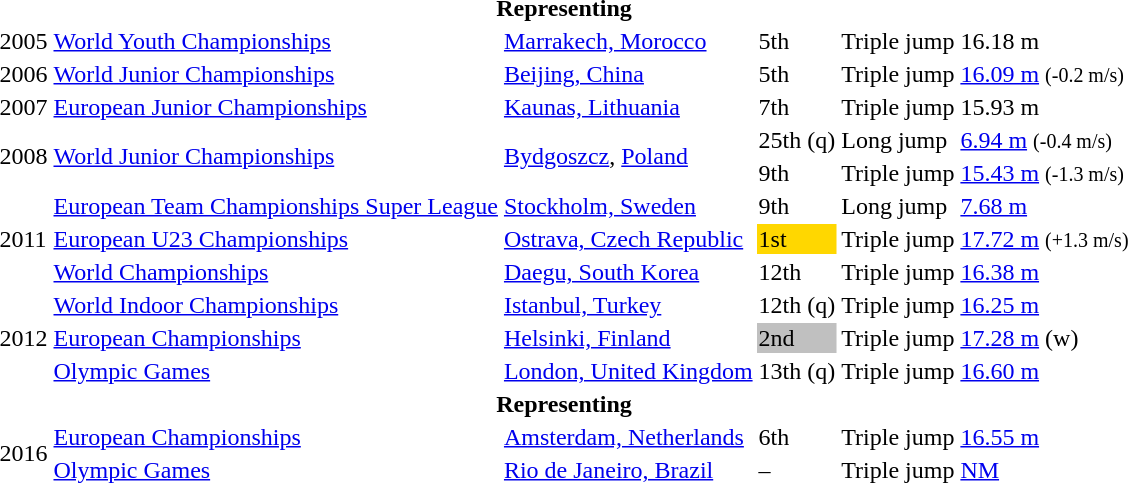<table>
<tr>
<th colspan="6">Representing </th>
</tr>
<tr>
<td>2005</td>
<td><a href='#'>World Youth Championships</a></td>
<td><a href='#'>Marrakech, Morocco</a></td>
<td>5th</td>
<td>Triple jump</td>
<td>16.18	 m</td>
</tr>
<tr>
<td>2006</td>
<td><a href='#'>World Junior Championships</a></td>
<td><a href='#'>Beijing, China</a></td>
<td>5th</td>
<td>Triple jump</td>
<td><a href='#'>16.09 m</a>  <small>(-0.2 m/s)</small></td>
</tr>
<tr>
<td>2007</td>
<td><a href='#'>European Junior Championships</a></td>
<td><a href='#'>Kaunas, Lithuania</a></td>
<td>7th</td>
<td>Triple jump</td>
<td>15.93 m</td>
</tr>
<tr>
<td rowspan=2>2008</td>
<td rowspan=2><a href='#'>World Junior Championships</a></td>
<td rowspan=2><a href='#'>Bydgoszcz</a>, <a href='#'>Poland</a></td>
<td>25th (q)</td>
<td>Long jump</td>
<td><a href='#'>6.94 m</a>  <small>(-0.4 m/s)</small></td>
</tr>
<tr>
<td>9th</td>
<td>Triple jump</td>
<td><a href='#'>15.43 m</a>  <small>(-1.3 m/s)</small></td>
</tr>
<tr>
<td rowspan=3>2011</td>
<td><a href='#'>European Team Championships Super League</a></td>
<td><a href='#'>Stockholm, Sweden</a></td>
<td>9th</td>
<td>Long jump</td>
<td><a href='#'>7.68 m</a></td>
</tr>
<tr>
<td><a href='#'>European U23 Championships</a></td>
<td><a href='#'>Ostrava, Czech Republic</a></td>
<td bgcolor=gold>1st</td>
<td>Triple jump</td>
<td><a href='#'>17.72 m</a> <small>(+1.3 m/s)</small></td>
</tr>
<tr>
<td><a href='#'>World Championships</a></td>
<td><a href='#'>Daegu, South Korea</a></td>
<td>12th</td>
<td>Triple jump</td>
<td><a href='#'>16.38 m</a></td>
</tr>
<tr>
<td rowspan=3>2012</td>
<td><a href='#'>World Indoor Championships</a></td>
<td><a href='#'>Istanbul, Turkey</a></td>
<td>12th (q)</td>
<td>Triple jump</td>
<td><a href='#'>16.25 m</a></td>
</tr>
<tr>
<td><a href='#'>European Championships</a></td>
<td><a href='#'>Helsinki, Finland</a></td>
<td bgcolor=silver>2nd</td>
<td>Triple jump</td>
<td><a href='#'>17.28 m</a> (w)</td>
</tr>
<tr>
<td><a href='#'>Olympic Games</a></td>
<td><a href='#'>London, United Kingdom</a></td>
<td>13th (q)</td>
<td>Triple jump</td>
<td><a href='#'>16.60 m</a></td>
</tr>
<tr>
<th colspan="6">Representing </th>
</tr>
<tr>
<td rowspan=2>2016</td>
<td><a href='#'>European Championships</a></td>
<td><a href='#'>Amsterdam, Netherlands</a></td>
<td>6th</td>
<td>Triple jump</td>
<td><a href='#'>16.55 m</a></td>
</tr>
<tr>
<td><a href='#'>Olympic Games</a></td>
<td><a href='#'>Rio de Janeiro, Brazil</a></td>
<td>–</td>
<td>Triple jump</td>
<td><a href='#'>NM</a></td>
</tr>
</table>
